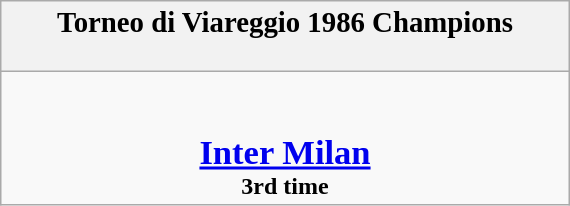<table class="wikitable" style="margin: 0 auto; width: 30%;">
<tr>
<th><big>Torneo di Viareggio 1986 Champions</big><br><br></th>
</tr>
<tr>
<td align=center><br><br><big><big><strong><a href='#'>Inter Milan</a></strong><br></big></big><strong>3rd time</strong></td>
</tr>
</table>
